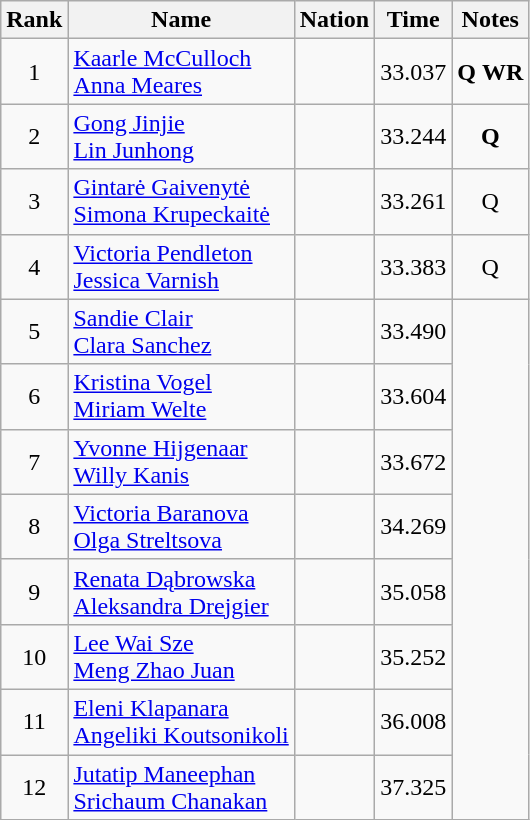<table class="wikitable sortable" style="text-align:center">
<tr>
<th>Rank</th>
<th>Name</th>
<th>Nation</th>
<th>Time</th>
<th>Notes</th>
</tr>
<tr>
<td>1</td>
<td align=left><a href='#'>Kaarle McCulloch</a><br><a href='#'>Anna Meares</a></td>
<td align=left></td>
<td>33.037</td>
<td><strong>Q</strong> <strong>WR</strong></td>
</tr>
<tr>
<td>2</td>
<td align=left><a href='#'>Gong Jinjie</a><br><a href='#'>Lin Junhong</a></td>
<td align=left></td>
<td>33.244</td>
<td><strong>Q</strong></td>
</tr>
<tr>
<td>3</td>
<td align=left><a href='#'>Gintarė Gaivenytė</a><br><a href='#'>Simona Krupeckaitė</a></td>
<td align=left></td>
<td>33.261</td>
<td>Q</td>
</tr>
<tr>
<td>4</td>
<td align=left><a href='#'>Victoria Pendleton</a><br><a href='#'>Jessica Varnish</a></td>
<td align=left></td>
<td>33.383</td>
<td>Q</td>
</tr>
<tr>
<td>5</td>
<td align=left><a href='#'>Sandie Clair</a><br><a href='#'>Clara Sanchez</a></td>
<td align=left></td>
<td>33.490</td>
</tr>
<tr>
<td>6</td>
<td align=left><a href='#'>Kristina Vogel</a><br><a href='#'>Miriam Welte</a></td>
<td align=left></td>
<td>33.604</td>
</tr>
<tr>
<td>7</td>
<td align=left><a href='#'>Yvonne Hijgenaar</a><br><a href='#'>Willy Kanis</a></td>
<td align=left></td>
<td>33.672</td>
</tr>
<tr>
<td>8</td>
<td align=left><a href='#'>Victoria Baranova</a><br><a href='#'>Olga Streltsova</a></td>
<td align=left></td>
<td>34.269</td>
</tr>
<tr>
<td>9</td>
<td align=left><a href='#'>Renata Dąbrowska</a><br><a href='#'>Aleksandra Drejgier</a></td>
<td align=left></td>
<td>35.058</td>
</tr>
<tr>
<td>10</td>
<td align=left><a href='#'>Lee Wai Sze</a> <br><a href='#'>Meng Zhao Juan</a></td>
<td align=left></td>
<td>35.252</td>
</tr>
<tr>
<td>11</td>
<td align=left><a href='#'>Eleni Klapanara</a><br><a href='#'>Angeliki Koutsonikoli</a></td>
<td align=left></td>
<td>36.008</td>
</tr>
<tr>
<td>12</td>
<td align=left><a href='#'>Jutatip Maneephan</a><br><a href='#'>Srichaum Chanakan</a></td>
<td align=left></td>
<td>37.325</td>
</tr>
</table>
